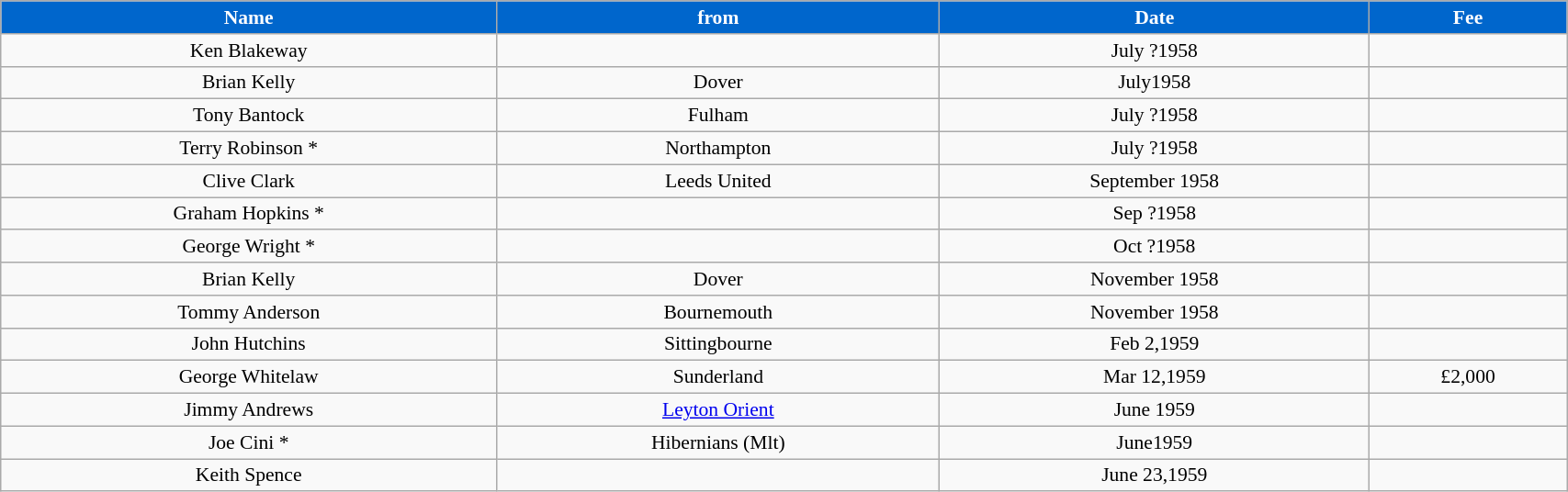<table class="wikitable" style="text-align:center; font-size:90%; width:90%;">
<tr>
<th style="background:#0066CC; color:#FFFFFF; text-align:center;"><strong>Name</strong></th>
<th style="background:#0066CC; color:#FFFFFF; text-align:center;">from</th>
<th style="background:#0066CC; color:#FFFFFF; text-align:center;">Date</th>
<th style="background:#0066CC; color:#FFFFFF; text-align:center;">Fee</th>
</tr>
<tr>
<td>Ken Blakeway</td>
<td></td>
<td>July ?1958</td>
<td></td>
</tr>
<tr>
<td>Brian Kelly</td>
<td>Dover</td>
<td>July1958</td>
<td></td>
</tr>
<tr>
<td>Tony Bantock</td>
<td>Fulham</td>
<td>July ?1958</td>
<td></td>
</tr>
<tr>
<td>Terry Robinson *</td>
<td>Northampton</td>
<td>July ?1958</td>
<td></td>
</tr>
<tr>
<td>Clive Clark</td>
<td>Leeds United</td>
<td>September 1958</td>
<td></td>
</tr>
<tr>
<td>Graham Hopkins *</td>
<td></td>
<td>Sep ?1958</td>
<td></td>
</tr>
<tr>
<td>George Wright *</td>
<td></td>
<td>Oct ?1958</td>
<td></td>
</tr>
<tr>
<td>Brian Kelly</td>
<td>Dover</td>
<td>November 1958</td>
<td></td>
</tr>
<tr>
<td>Tommy Anderson</td>
<td>Bournemouth</td>
<td>November 1958</td>
<td></td>
</tr>
<tr>
<td>John Hutchins</td>
<td>Sittingbourne</td>
<td>Feb 2,1959</td>
<td></td>
</tr>
<tr>
<td>George Whitelaw</td>
<td>Sunderland</td>
<td>Mar 12,1959</td>
<td>£2,000</td>
</tr>
<tr>
<td>Jimmy Andrews</td>
<td><a href='#'>Leyton Orient</a></td>
<td>June 1959</td>
<td></td>
</tr>
<tr>
<td>Joe Cini *</td>
<td>Hibernians (Mlt)</td>
<td>June1959</td>
<td></td>
</tr>
<tr>
<td>Keith Spence</td>
<td></td>
<td>June 23,1959</td>
<td></td>
</tr>
</table>
